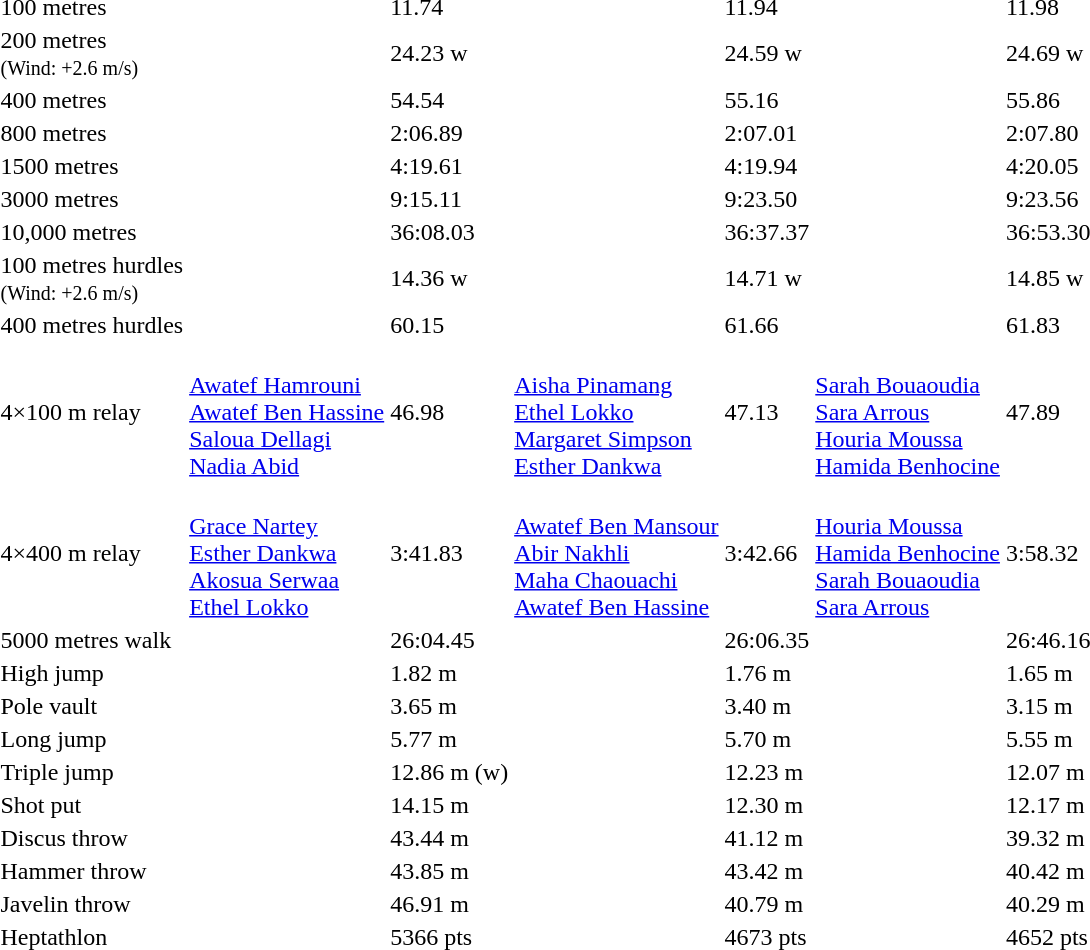<table>
<tr>
<td>100 metres</td>
<td></td>
<td>11.74</td>
<td></td>
<td>11.94</td>
<td></td>
<td>11.98</td>
</tr>
<tr>
<td>200 metres<br><small>(Wind: +2.6 m/s)</small></td>
<td></td>
<td>24.23 w</td>
<td></td>
<td>24.59 w</td>
<td></td>
<td>24.69 w</td>
</tr>
<tr>
<td>400 metres</td>
<td></td>
<td>54.54</td>
<td></td>
<td>55.16</td>
<td></td>
<td>55.86</td>
</tr>
<tr>
<td>800 metres</td>
<td></td>
<td>2:06.89</td>
<td></td>
<td>2:07.01</td>
<td></td>
<td>2:07.80</td>
</tr>
<tr>
<td>1500 metres</td>
<td></td>
<td>4:19.61</td>
<td></td>
<td>4:19.94</td>
<td></td>
<td>4:20.05</td>
</tr>
<tr>
<td>3000 metres</td>
<td></td>
<td>9:15.11</td>
<td></td>
<td>9:23.50</td>
<td></td>
<td>9:23.56</td>
</tr>
<tr>
<td>10,000 metres</td>
<td></td>
<td>36:08.03</td>
<td></td>
<td>36:37.37</td>
<td></td>
<td>36:53.30</td>
</tr>
<tr>
<td>100 metres hurdles<br><small>(Wind: +2.6 m/s)</small></td>
<td></td>
<td>14.36 w</td>
<td></td>
<td>14.71 w</td>
<td></td>
<td>14.85 w</td>
</tr>
<tr>
<td>400 metres hurdles</td>
<td></td>
<td>60.15</td>
<td></td>
<td>61.66</td>
<td></td>
<td>61.83</td>
</tr>
<tr>
<td>4×100 m relay</td>
<td><br><a href='#'>Awatef Hamrouni</a><br><a href='#'>Awatef Ben Hassine</a><br><a href='#'>Saloua Dellagi</a><br><a href='#'>Nadia Abid</a></td>
<td>46.98</td>
<td><br><a href='#'>Aisha Pinamang</a><br><a href='#'>Ethel Lokko</a><br><a href='#'>Margaret Simpson</a><br><a href='#'>Esther Dankwa</a></td>
<td>47.13</td>
<td><br><a href='#'>Sarah Bouaoudia</a><br><a href='#'>Sara Arrous</a><br><a href='#'>Houria Moussa</a><br><a href='#'>Hamida Benhocine</a></td>
<td>47.89</td>
</tr>
<tr>
<td>4×400 m relay</td>
<td><br><a href='#'>Grace Nartey</a><br><a href='#'>Esther Dankwa</a><br><a href='#'>Akosua Serwaa</a><br><a href='#'>Ethel Lokko</a></td>
<td>3:41.83</td>
<td><br><a href='#'>Awatef Ben Mansour</a><br><a href='#'>Abir Nakhli</a><br><a href='#'>Maha Chaouachi</a><br><a href='#'>Awatef Ben Hassine</a></td>
<td>3:42.66</td>
<td><br><a href='#'>Houria Moussa</a><br><a href='#'>Hamida Benhocine</a><br><a href='#'>Sarah Bouaoudia</a><br><a href='#'>Sara Arrous</a></td>
<td>3:58.32</td>
</tr>
<tr>
<td>5000 metres walk</td>
<td></td>
<td>26:04.45</td>
<td></td>
<td>26:06.35</td>
<td></td>
<td>26:46.16</td>
</tr>
<tr>
<td>High jump</td>
<td></td>
<td>1.82 m</td>
<td></td>
<td>1.76 m</td>
<td></td>
<td>1.65 m</td>
</tr>
<tr>
<td>Pole vault</td>
<td></td>
<td>3.65 m</td>
<td></td>
<td>3.40 m</td>
<td></td>
<td>3.15 m</td>
</tr>
<tr>
<td>Long jump</td>
<td></td>
<td>5.77 m</td>
<td></td>
<td>5.70 m</td>
<td></td>
<td>5.55 m</td>
</tr>
<tr>
<td>Triple jump</td>
<td></td>
<td>12.86 m (w)</td>
<td></td>
<td>12.23 m</td>
<td></td>
<td>12.07 m</td>
</tr>
<tr>
<td>Shot put</td>
<td></td>
<td>14.15 m</td>
<td></td>
<td>12.30 m</td>
<td></td>
<td>12.17 m</td>
</tr>
<tr>
<td>Discus throw</td>
<td></td>
<td>43.44 m</td>
<td></td>
<td>41.12 m</td>
<td></td>
<td>39.32 m</td>
</tr>
<tr>
<td>Hammer throw</td>
<td></td>
<td>43.85 m</td>
<td></td>
<td>43.42 m</td>
<td></td>
<td>40.42 m</td>
</tr>
<tr>
<td>Javelin throw</td>
<td></td>
<td>46.91 m</td>
<td></td>
<td>40.79 m</td>
<td></td>
<td>40.29 m</td>
</tr>
<tr>
<td>Heptathlon</td>
<td></td>
<td>5366 pts</td>
<td></td>
<td>4673 pts</td>
<td></td>
<td>4652 pts</td>
</tr>
</table>
